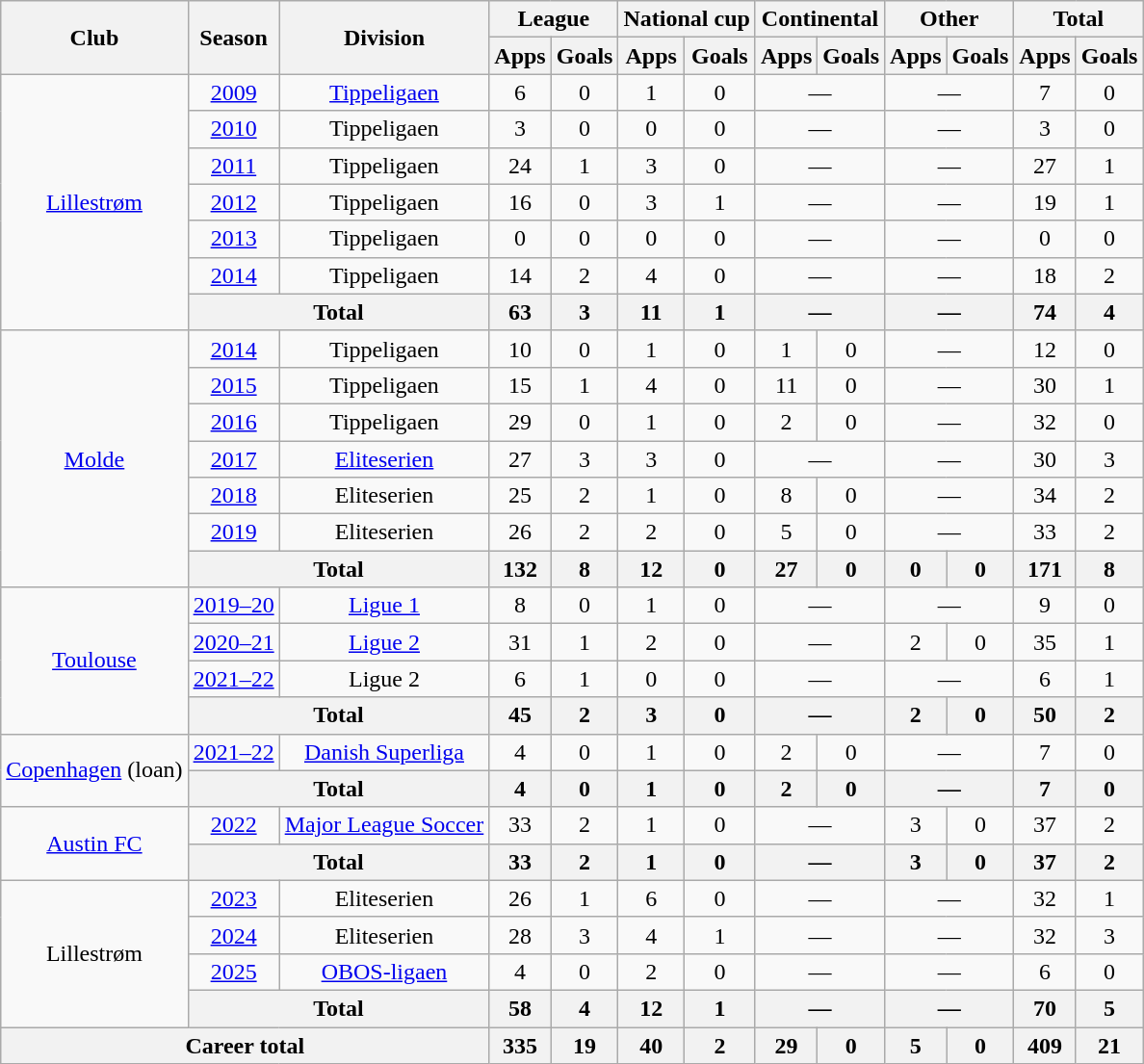<table class="wikitable" style="text-align: center;">
<tr>
<th rowspan="2">Club</th>
<th rowspan="2">Season</th>
<th rowspan="2">Division</th>
<th colspan="2">League</th>
<th colspan="2">National cup</th>
<th colspan="2">Continental</th>
<th colspan="2">Other</th>
<th colspan="2">Total</th>
</tr>
<tr>
<th>Apps</th>
<th>Goals</th>
<th>Apps</th>
<th>Goals</th>
<th>Apps</th>
<th>Goals</th>
<th>Apps</th>
<th>Goals</th>
<th>Apps</th>
<th>Goals</th>
</tr>
<tr>
<td rowspan=7><a href='#'>Lillestrøm</a></td>
<td><a href='#'>2009</a></td>
<td valign="center"><a href='#'>Tippeligaen</a></td>
<td>6</td>
<td>0</td>
<td>1</td>
<td>0</td>
<td colspan="2">—</td>
<td colspan="2">—</td>
<td>7</td>
<td>0</td>
</tr>
<tr>
<td><a href='#'>2010</a></td>
<td>Tippeligaen</td>
<td>3</td>
<td>0</td>
<td>0</td>
<td>0</td>
<td colspan="2">—</td>
<td colspan="2">—</td>
<td>3</td>
<td>0</td>
</tr>
<tr>
<td><a href='#'>2011</a></td>
<td>Tippeligaen</td>
<td>24</td>
<td>1</td>
<td>3</td>
<td>0</td>
<td colspan="2">—</td>
<td colspan="2">—</td>
<td>27</td>
<td>1</td>
</tr>
<tr>
<td><a href='#'>2012</a></td>
<td>Tippeligaen</td>
<td>16</td>
<td>0</td>
<td>3</td>
<td>1</td>
<td colspan="2">—</td>
<td colspan="2">—</td>
<td>19</td>
<td>1</td>
</tr>
<tr>
<td><a href='#'>2013</a></td>
<td>Tippeligaen</td>
<td>0</td>
<td>0</td>
<td>0</td>
<td>0</td>
<td colspan="2">—</td>
<td colspan="2">—</td>
<td>0</td>
<td>0</td>
</tr>
<tr>
<td><a href='#'>2014</a></td>
<td>Tippeligaen</td>
<td>14</td>
<td>2</td>
<td>4</td>
<td>0</td>
<td colspan="2">—</td>
<td colspan="2">—</td>
<td>18</td>
<td>2</td>
</tr>
<tr>
<th colspan="2">Total</th>
<th>63</th>
<th>3</th>
<th>11</th>
<th>1</th>
<th colspan="2">—</th>
<th colspan="2">—</th>
<th>74</th>
<th>4</th>
</tr>
<tr>
<td rowspan=7><a href='#'>Molde</a></td>
<td><a href='#'>2014</a></td>
<td>Tippeligaen</td>
<td>10</td>
<td>0</td>
<td>1</td>
<td>0</td>
<td>1</td>
<td>0</td>
<td colspan="2">—</td>
<td>12</td>
<td>0</td>
</tr>
<tr>
<td><a href='#'>2015</a></td>
<td>Tippeligaen</td>
<td>15</td>
<td>1</td>
<td>4</td>
<td>0</td>
<td>11</td>
<td>0</td>
<td colspan="2">—</td>
<td>30</td>
<td>1</td>
</tr>
<tr>
<td><a href='#'>2016</a></td>
<td>Tippeligaen</td>
<td>29</td>
<td>0</td>
<td>1</td>
<td>0</td>
<td>2</td>
<td>0</td>
<td colspan="2">—</td>
<td>32</td>
<td>0</td>
</tr>
<tr>
<td><a href='#'>2017</a></td>
<td><a href='#'>Eliteserien</a></td>
<td>27</td>
<td>3</td>
<td>3</td>
<td>0</td>
<td colspan=2>—</td>
<td colspan="2">—</td>
<td>30</td>
<td>3</td>
</tr>
<tr>
<td><a href='#'>2018</a></td>
<td>Eliteserien</td>
<td>25</td>
<td>2</td>
<td>1</td>
<td>0</td>
<td>8</td>
<td>0</td>
<td colspan="2">—</td>
<td>34</td>
<td>2</td>
</tr>
<tr>
<td><a href='#'>2019</a></td>
<td>Eliteserien</td>
<td>26</td>
<td>2</td>
<td>2</td>
<td>0</td>
<td>5</td>
<td>0</td>
<td colspan="2">—</td>
<td>33</td>
<td>2</td>
</tr>
<tr>
<th colspan="2">Total</th>
<th>132</th>
<th>8</th>
<th>12</th>
<th>0</th>
<th>27</th>
<th>0</th>
<th>0</th>
<th>0</th>
<th>171</th>
<th>8</th>
</tr>
<tr>
<td rowspan=4><a href='#'>Toulouse</a></td>
<td><a href='#'>2019–20</a></td>
<td><a href='#'>Ligue 1</a></td>
<td>8</td>
<td>0</td>
<td>1</td>
<td>0</td>
<td colspan="2">—</td>
<td colspan="2">—</td>
<td>9</td>
<td>0</td>
</tr>
<tr>
<td><a href='#'>2020–21</a></td>
<td><a href='#'>Ligue 2</a></td>
<td>31</td>
<td>1</td>
<td>2</td>
<td>0</td>
<td colspan="2">—</td>
<td>2</td>
<td>0</td>
<td>35</td>
<td>1</td>
</tr>
<tr>
<td><a href='#'>2021–22</a></td>
<td>Ligue 2</td>
<td>6</td>
<td>1</td>
<td>0</td>
<td>0</td>
<td colspan="2">—</td>
<td colspan="2">—</td>
<td>6</td>
<td>1</td>
</tr>
<tr>
<th colspan="2">Total</th>
<th>45</th>
<th>2</th>
<th>3</th>
<th>0</th>
<th colspan="2">—</th>
<th>2</th>
<th>0</th>
<th>50</th>
<th>2</th>
</tr>
<tr>
<td rowspan=2><a href='#'>Copenhagen</a> (loan)</td>
<td><a href='#'>2021–22</a></td>
<td><a href='#'>Danish Superliga</a></td>
<td>4</td>
<td>0</td>
<td>1</td>
<td>0</td>
<td>2</td>
<td>0</td>
<td colspan="2">—</td>
<td>7</td>
<td>0</td>
</tr>
<tr>
<th colspan="2">Total</th>
<th>4</th>
<th>0</th>
<th>1</th>
<th>0</th>
<th>2</th>
<th>0</th>
<th colspan="2">—</th>
<th>7</th>
<th>0</th>
</tr>
<tr>
<td rowspan=2><a href='#'>Austin FC</a></td>
<td><a href='#'>2022</a></td>
<td><a href='#'>Major League Soccer</a></td>
<td>33</td>
<td>2</td>
<td>1</td>
<td>0</td>
<td colspan=2>—</td>
<td>3</td>
<td>0</td>
<td>37</td>
<td>2</td>
</tr>
<tr>
<th colspan="2">Total</th>
<th>33</th>
<th>2</th>
<th>1</th>
<th>0</th>
<th colspan=2>—</th>
<th>3</th>
<th>0</th>
<th>37</th>
<th>2</th>
</tr>
<tr>
<td rowspan=4>Lillestrøm</td>
<td><a href='#'>2023</a></td>
<td>Eliteserien</td>
<td>26</td>
<td>1</td>
<td>6</td>
<td>0</td>
<td colspan=2>—</td>
<td colspan=2>—</td>
<td>32</td>
<td>1</td>
</tr>
<tr>
<td><a href='#'>2024</a></td>
<td>Eliteserien</td>
<td>28</td>
<td>3</td>
<td>4</td>
<td>1</td>
<td colspan=2>—</td>
<td colspan=2>—</td>
<td>32</td>
<td>3</td>
</tr>
<tr>
<td><a href='#'>2025</a></td>
<td><a href='#'>OBOS-ligaen</a></td>
<td>4</td>
<td>0</td>
<td>2</td>
<td>0</td>
<td colspan=2>—</td>
<td colspan=2>—</td>
<td>6</td>
<td>0</td>
</tr>
<tr>
<th colspan=2>Total</th>
<th>58</th>
<th>4</th>
<th>12</th>
<th>1</th>
<th colspan=2>—</th>
<th colspan=2>—</th>
<th>70</th>
<th>5</th>
</tr>
<tr>
<th colspan="3">Career total</th>
<th>335</th>
<th>19</th>
<th>40</th>
<th>2</th>
<th>29</th>
<th>0</th>
<th>5</th>
<th>0</th>
<th>409</th>
<th>21</th>
</tr>
</table>
